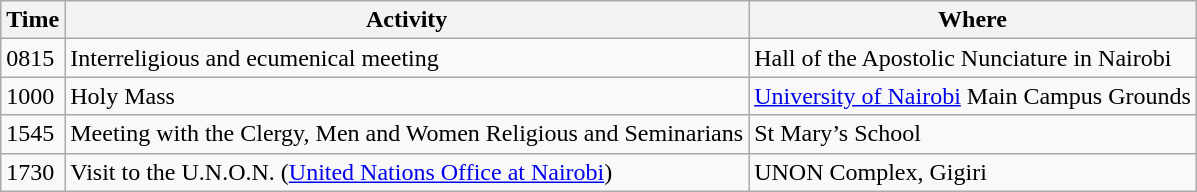<table class="wikitable">
<tr>
<th>Time</th>
<th>Activity</th>
<th>Where</th>
</tr>
<tr>
<td>0815</td>
<td>Interreligious and ecumenical meeting</td>
<td>Hall of the Apostolic Nunciature in Nairobi</td>
</tr>
<tr>
<td>1000</td>
<td>Holy Mass</td>
<td><a href='#'>University of Nairobi</a> Main Campus Grounds</td>
</tr>
<tr>
<td>1545</td>
<td>Meeting with the Clergy, Men and Women Religious and Seminarians</td>
<td>St Mary’s School</td>
</tr>
<tr>
<td>1730</td>
<td>Visit to the U.N.O.N. (<a href='#'>United Nations Office at Nairobi</a>)</td>
<td>UNON Complex, Gigiri</td>
</tr>
</table>
